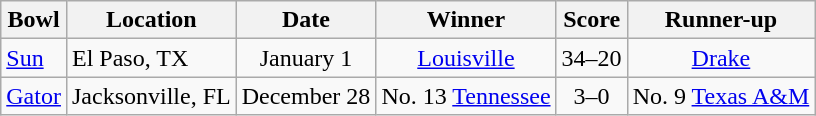<table class="wikitable">
<tr>
<th>Bowl</th>
<th>Location</th>
<th>Date</th>
<th>Winner</th>
<th>Score</th>
<th>Runner-up</th>
</tr>
<tr>
<td><a href='#'>Sun</a></td>
<td>El Paso, TX</td>
<td align=center>January 1</td>
<td align=center><a href='#'>Louisville</a></td>
<td align=center>34–20</td>
<td align=center><a href='#'>Drake</a></td>
</tr>
<tr>
<td><a href='#'>Gator</a></td>
<td>Jacksonville, FL</td>
<td>December 28</td>
<td>No. 13 <a href='#'>Tennessee</a></td>
<td align=center>3–0</td>
<td>No. 9 <a href='#'>Texas A&M</a></td>
</tr>
</table>
